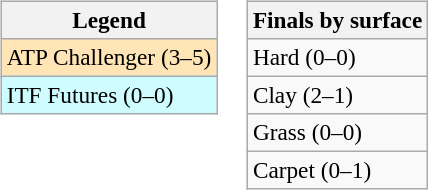<table>
<tr valign=top>
<td><br><table class=wikitable style=font-size:97%>
<tr>
<th>Legend</th>
</tr>
<tr bgcolor=moccasin>
<td>ATP Challenger (3–5)</td>
</tr>
<tr bgcolor=cffcff>
<td>ITF Futures (0–0)</td>
</tr>
</table>
</td>
<td><br><table class=wikitable style=font-size:97%>
<tr>
<th>Finals by surface</th>
</tr>
<tr>
<td>Hard (0–0)</td>
</tr>
<tr>
<td>Clay (2–1)</td>
</tr>
<tr>
<td>Grass (0–0)</td>
</tr>
<tr>
<td>Carpet (0–1)</td>
</tr>
</table>
</td>
</tr>
</table>
